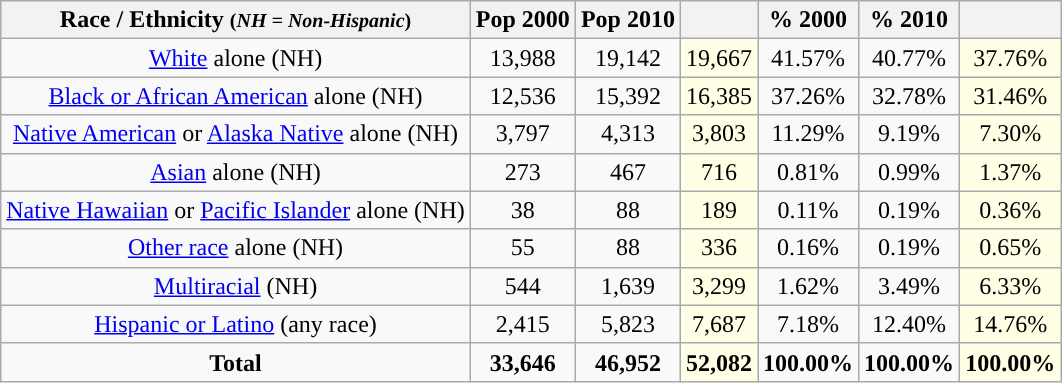<table class="wikitable" style="text-align:center;">
<tr>
<th>Race / Ethnicity <small>(<em>NH = Non-Hispanic</em>)</small></th>
<th>Pop 2000</th>
<th>Pop 2010</th>
<th></th>
<th>% 2000</th>
<th>% 2010</th>
<th></th>
</tr>
<tr>
<td><a href='#'>White</a> alone (NH)</td>
<td>13,988</td>
<td>19,142</td>
<td style='background: #ffffe6;'>19,667</td>
<td>41.57%</td>
<td>40.77%</td>
<td style='background: #ffffe6;'>37.76%</td>
</tr>
<tr>
<td><a href='#'>Black or African American</a> alone (NH)</td>
<td>12,536</td>
<td>15,392</td>
<td style='background: #ffffe6;'>16,385</td>
<td>37.26%</td>
<td>32.78%</td>
<td style='background: #ffffe6;'>31.46%</td>
</tr>
<tr>
<td><a href='#'>Native American</a> or <a href='#'>Alaska Native</a> alone (NH)</td>
<td>3,797</td>
<td>4,313</td>
<td style='background: #ffffe6;'>3,803</td>
<td>11.29%</td>
<td>9.19%</td>
<td style='background: #ffffe6;'>7.30%</td>
</tr>
<tr>
<td><a href='#'>Asian</a> alone (NH)</td>
<td>273</td>
<td>467</td>
<td style='background: #ffffe6;'>716</td>
<td>0.81%</td>
<td>0.99%</td>
<td style='background: #ffffe6;'>1.37%</td>
</tr>
<tr>
<td><a href='#'>Native Hawaiian</a> or <a href='#'>Pacific Islander</a> alone (NH)</td>
<td>38</td>
<td>88</td>
<td style='background: #ffffe6;'>189</td>
<td>0.11%</td>
<td>0.19%</td>
<td style='background: #ffffe6;'>0.36%</td>
</tr>
<tr>
<td><a href='#'>Other race</a> alone (NH)</td>
<td>55</td>
<td>88</td>
<td style='background: #ffffe6;'>336</td>
<td>0.16%</td>
<td>0.19%</td>
<td style='background: #ffffe6;'>0.65%</td>
</tr>
<tr>
<td><a href='#'>Multiracial</a> (NH)</td>
<td>544</td>
<td>1,639</td>
<td style='background: #ffffe6;'>3,299</td>
<td>1.62%</td>
<td>3.49%</td>
<td style='background: #ffffe6;'>6.33%</td>
</tr>
<tr>
<td><a href='#'>Hispanic or Latino</a> (any race)</td>
<td>2,415</td>
<td>5,823</td>
<td style='background: #ffffe6;'>7,687</td>
<td>7.18%</td>
<td>12.40%</td>
<td style='background: #ffffe6;'>14.76%</td>
</tr>
<tr>
<td><strong>Total</strong></td>
<td><strong>33,646</strong></td>
<td><strong>46,952</strong></td>
<td style='background: #ffffe6;'><strong>52,082</strong></td>
<td><strong>100.00%</strong></td>
<td><strong>100.00%</strong></td>
<td style='background: #ffffe6;'><strong>100.00%</strong></td>
</tr>
</table>
